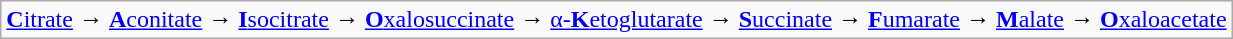<table class="wikitable">
<tr>
<td><a href='#'><strong>C</strong>itrate</a> → <a href='#'><strong>A</strong>conitate</a> → <a href='#'><strong>I</strong>socitrate</a> → <a href='#'><strong>O</strong>xalosuccinate</a> → <a href='#'>α-<strong>K</strong>etoglutarate</a> → <a href='#'><strong>S</strong>uccinate</a> → <a href='#'><strong>F</strong>umarate</a> → <a href='#'><strong>M</strong>alate</a> → <a href='#'><strong>O</strong>xaloacetate</a></td>
</tr>
</table>
